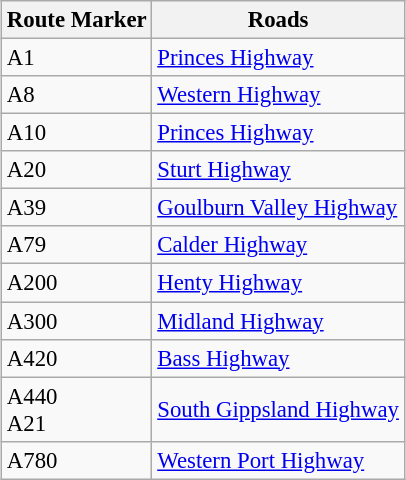<table style="margin-left:1em; margin-bottom:1em; color:black; font-size:95%;" class="wikitable">
<tr style="text-align:center;">
<th>Route Marker</th>
<th>Roads</th>
</tr>
<tr>
<td> A1</td>
<td><a href='#'>Princes Highway</a></td>
</tr>
<tr>
<td> A8</td>
<td><a href='#'>Western Highway</a></td>
</tr>
<tr>
<td> A10</td>
<td><a href='#'>Princes Highway</a></td>
</tr>
<tr>
<td> A20</td>
<td><a href='#'>Sturt Highway</a></td>
</tr>
<tr>
<td> A39</td>
<td><a href='#'>Goulburn Valley Highway</a></td>
</tr>
<tr>
<td> A79</td>
<td><a href='#'>Calder Highway</a></td>
</tr>
<tr>
<td> A200</td>
<td><a href='#'>Henty Highway</a></td>
</tr>
<tr>
<td> A300</td>
<td><a href='#'>Midland Highway</a></td>
</tr>
<tr>
<td> A420</td>
<td><a href='#'>Bass Highway</a></td>
</tr>
<tr>
<td> A440 <br>  A21</td>
<td><a href='#'>South Gippsland Highway</a></td>
</tr>
<tr>
<td>A780</td>
<td><a href='#'>Western Port Highway</a></td>
</tr>
</table>
